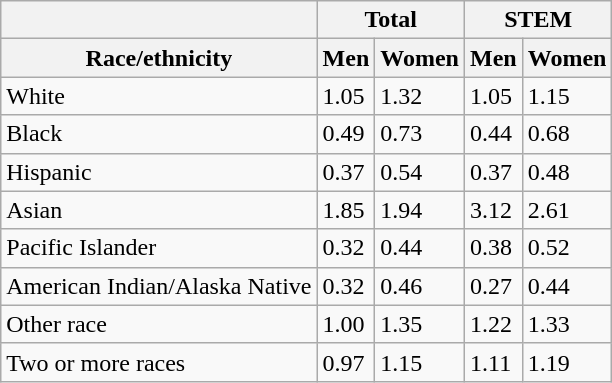<table class="wikitable">
<tr>
<th></th>
<th colspan="2">Total</th>
<th colspan="2">STEM</th>
</tr>
<tr>
<th>Race/ethnicity</th>
<th>Men</th>
<th>Women</th>
<th>Men</th>
<th>Women</th>
</tr>
<tr>
<td>White</td>
<td>1.05</td>
<td>1.32</td>
<td>1.05</td>
<td>1.15</td>
</tr>
<tr>
<td>Black</td>
<td>0.49</td>
<td>0.73</td>
<td>0.44</td>
<td>0.68</td>
</tr>
<tr>
<td>Hispanic</td>
<td>0.37</td>
<td>0.54</td>
<td>0.37</td>
<td>0.48</td>
</tr>
<tr>
<td>Asian</td>
<td>1.85</td>
<td>1.94</td>
<td>3.12</td>
<td>2.61</td>
</tr>
<tr>
<td>Pacific Islander</td>
<td>0.32</td>
<td>0.44</td>
<td>0.38</td>
<td>0.52</td>
</tr>
<tr>
<td>American Indian/Alaska Native</td>
<td>0.32</td>
<td>0.46</td>
<td>0.27</td>
<td>0.44</td>
</tr>
<tr>
<td>Other race</td>
<td>1.00</td>
<td>1.35</td>
<td>1.22</td>
<td>1.33</td>
</tr>
<tr>
<td>Two or more races</td>
<td>0.97</td>
<td>1.15</td>
<td>1.11</td>
<td>1.19</td>
</tr>
</table>
